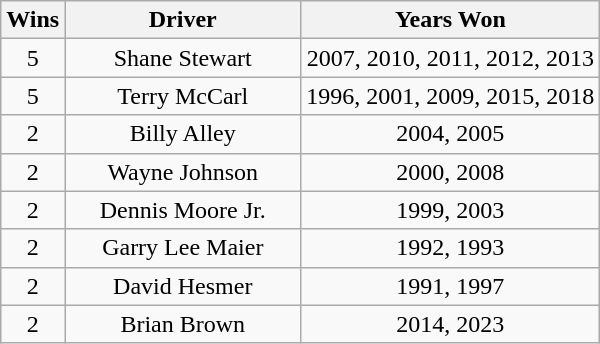<table class="wikitable sortable plainrowheaders" style="text-align:center;">
<tr>
<th scope="col">Wins</th>
<th scope="col" width="150">Driver</th>
<th scope="col">Years Won</th>
</tr>
<tr>
<td>5</td>
<td>Shane Stewart</td>
<td>2007, 2010, 2011, 2012, 2013</td>
</tr>
<tr>
<td>5</td>
<td>Terry McCarl</td>
<td>1996, 2001, 2009, 2015, 2018</td>
</tr>
<tr>
<td>2</td>
<td>Billy Alley</td>
<td>2004, 2005</td>
</tr>
<tr>
<td>2</td>
<td>Wayne Johnson</td>
<td>2000, 2008</td>
</tr>
<tr>
<td>2</td>
<td>Dennis Moore Jr.</td>
<td>1999, 2003</td>
</tr>
<tr>
<td>2</td>
<td>Garry Lee Maier</td>
<td>1992, 1993</td>
</tr>
<tr>
<td>2</td>
<td>David Hesmer</td>
<td>1991, 1997</td>
</tr>
<tr>
<td>2</td>
<td>Brian Brown</td>
<td>2014, 2023</td>
</tr>
</table>
